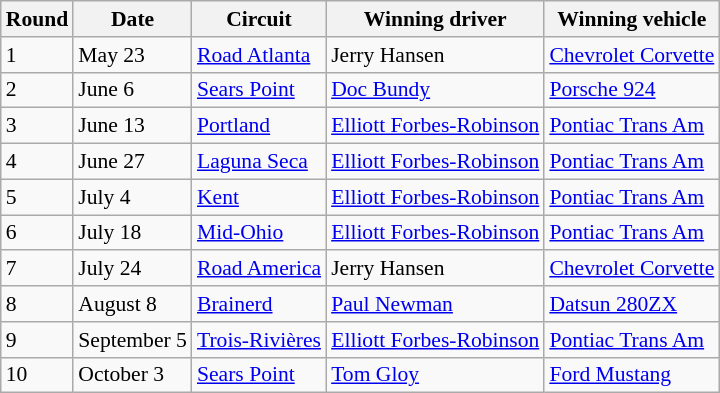<table class="wikitable" style="font-size: 90%;">
<tr>
<th>Round</th>
<th>Date</th>
<th>Circuit</th>
<th>Winning driver</th>
<th>Winning vehicle</th>
</tr>
<tr>
<td>1</td>
<td>May 23</td>
<td> <a href='#'>Road Atlanta</a></td>
<td> Jerry Hansen</td>
<td><a href='#'>Chevrolet Corvette</a></td>
</tr>
<tr>
<td>2</td>
<td>June 6</td>
<td> <a href='#'>Sears Point</a></td>
<td> <a href='#'>Doc Bundy</a></td>
<td><a href='#'>Porsche 924</a></td>
</tr>
<tr>
<td>3</td>
<td>June 13</td>
<td> <a href='#'>Portland</a></td>
<td> <a href='#'>Elliott Forbes-Robinson</a></td>
<td><a href='#'>Pontiac Trans Am</a></td>
</tr>
<tr>
<td>4</td>
<td>June 27</td>
<td> <a href='#'>Laguna Seca</a></td>
<td> <a href='#'>Elliott Forbes-Robinson</a></td>
<td><a href='#'>Pontiac Trans Am</a></td>
</tr>
<tr>
<td>5</td>
<td>July 4</td>
<td> <a href='#'>Kent</a></td>
<td> <a href='#'>Elliott Forbes-Robinson</a></td>
<td><a href='#'>Pontiac Trans Am</a></td>
</tr>
<tr>
<td>6</td>
<td>July 18</td>
<td> <a href='#'>Mid-Ohio</a></td>
<td> <a href='#'>Elliott Forbes-Robinson</a></td>
<td><a href='#'>Pontiac Trans Am</a></td>
</tr>
<tr>
<td>7</td>
<td>July 24</td>
<td> <a href='#'>Road America</a></td>
<td> Jerry Hansen</td>
<td><a href='#'>Chevrolet Corvette</a></td>
</tr>
<tr>
<td>8</td>
<td>August 8</td>
<td> <a href='#'>Brainerd</a></td>
<td> <a href='#'>Paul Newman</a></td>
<td><a href='#'>Datsun 280ZX</a></td>
</tr>
<tr>
<td>9</td>
<td>September 5</td>
<td> <a href='#'>Trois-Rivières</a></td>
<td> <a href='#'>Elliott Forbes-Robinson</a></td>
<td><a href='#'>Pontiac Trans Am</a></td>
</tr>
<tr>
<td>10</td>
<td>October 3</td>
<td> <a href='#'>Sears Point</a></td>
<td> <a href='#'>Tom Gloy</a></td>
<td><a href='#'>Ford Mustang</a></td>
</tr>
</table>
